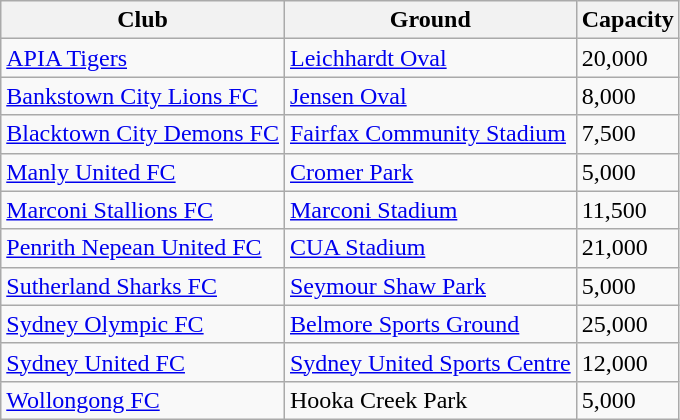<table class="wikitable sortable" style="font-size:100%;">
<tr>
<th>Club</th>
<th>Ground</th>
<th>Capacity</th>
</tr>
<tr>
<td><a href='#'>APIA Tigers</a></td>
<td><a href='#'>Leichhardt Oval</a></td>
<td>20,000</td>
</tr>
<tr>
<td><a href='#'>Bankstown City Lions FC</a></td>
<td><a href='#'>Jensen Oval</a></td>
<td>8,000</td>
</tr>
<tr>
<td><a href='#'>Blacktown City Demons FC</a></td>
<td><a href='#'>Fairfax Community Stadium</a></td>
<td>7,500</td>
</tr>
<tr>
<td><a href='#'>Manly United FC</a></td>
<td><a href='#'>Cromer Park</a></td>
<td>5,000</td>
</tr>
<tr>
<td><a href='#'>Marconi Stallions FC</a></td>
<td><a href='#'>Marconi Stadium</a></td>
<td>11,500</td>
</tr>
<tr>
<td><a href='#'>Penrith Nepean United FC</a></td>
<td><a href='#'>CUA Stadium</a></td>
<td>21,000</td>
</tr>
<tr>
<td><a href='#'>Sutherland Sharks FC</a></td>
<td><a href='#'>Seymour Shaw Park</a></td>
<td>5,000</td>
</tr>
<tr>
<td><a href='#'>Sydney Olympic FC</a></td>
<td><a href='#'>Belmore Sports Ground</a></td>
<td>25,000</td>
</tr>
<tr>
<td><a href='#'>Sydney United FC</a></td>
<td><a href='#'>Sydney United Sports Centre</a></td>
<td>12,000</td>
</tr>
<tr>
<td><a href='#'>Wollongong FC</a></td>
<td>Hooka Creek Park</td>
<td>5,000</td>
</tr>
</table>
